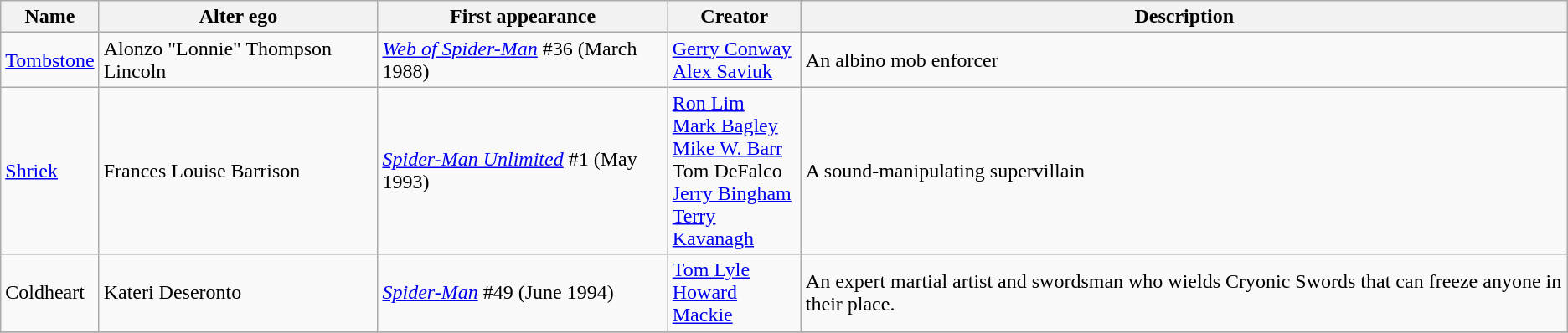<table class=wikitable>
<tr>
<th>Name</th>
<th>Alter ego</th>
<th>First appearance</th>
<th>Creator</th>
<th>Description</th>
</tr>
<tr>
<td><a href='#'>Tombstone</a></td>
<td>Alonzo "Lonnie" Thompson Lincoln</td>
<td><em><a href='#'>Web of Spider-Man</a></em> #36 (March 1988)</td>
<td><a href='#'>Gerry Conway</a><br><a href='#'>Alex Saviuk</a></td>
<td>An albino mob enforcer</td>
</tr>
<tr>
<td><a href='#'>Shriek</a></td>
<td>Frances Louise Barrison</td>
<td><em><a href='#'>Spider-Man Unlimited</a></em> #1 (May 1993)</td>
<td><a href='#'>Ron Lim</a><br><a href='#'>Mark Bagley</a><br><a href='#'>Mike W. Barr</a><br>Tom DeFalco<br><a href='#'>Jerry Bingham</a><br><a href='#'>Terry Kavanagh</a></td>
<td>A sound-manipulating supervillain</td>
</tr>
<tr>
<td>Coldheart</td>
<td>Kateri Deseronto</td>
<td><em><a href='#'>Spider-Man</a></em> #49 (June 1994)</td>
<td><a href='#'>Tom Lyle</a><br><a href='#'>Howard Mackie</a></td>
<td>An expert martial artist and swordsman who wields Cryonic Swords that can freeze anyone in their place.</td>
</tr>
<tr>
</tr>
</table>
